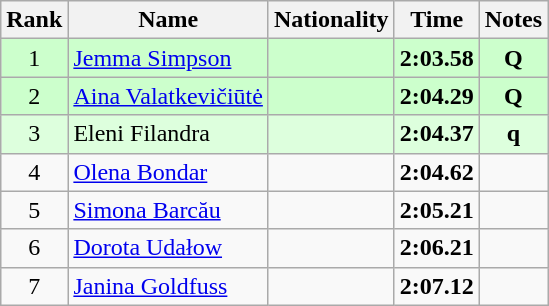<table class="wikitable sortable" style="text-align:center">
<tr>
<th>Rank</th>
<th>Name</th>
<th>Nationality</th>
<th>Time</th>
<th>Notes</th>
</tr>
<tr bgcolor=ccffcc>
<td>1</td>
<td align=left><a href='#'>Jemma Simpson</a></td>
<td align=left></td>
<td><strong>2:03.58</strong></td>
<td><strong>Q</strong></td>
</tr>
<tr bgcolor=ccffcc>
<td>2</td>
<td align=left><a href='#'>Aina Valatkevičiūtė</a></td>
<td align=left></td>
<td><strong>2:04.29</strong></td>
<td><strong>Q</strong></td>
</tr>
<tr bgcolor=ddffdd>
<td>3</td>
<td align=left>Eleni Filandra</td>
<td align=left></td>
<td><strong>2:04.37</strong></td>
<td><strong>q</strong></td>
</tr>
<tr>
<td>4</td>
<td align=left><a href='#'>Olena Bondar</a></td>
<td align=left></td>
<td><strong>2:04.62</strong></td>
<td></td>
</tr>
<tr>
<td>5</td>
<td align=left><a href='#'>Simona Barcău</a></td>
<td align=left></td>
<td><strong>2:05.21</strong></td>
<td></td>
</tr>
<tr>
<td>6</td>
<td align=left><a href='#'>Dorota Udałow</a></td>
<td align=left></td>
<td><strong>2:06.21</strong></td>
<td></td>
</tr>
<tr>
<td>7</td>
<td align=left><a href='#'>Janina Goldfuss</a></td>
<td align=left></td>
<td><strong>2:07.12</strong></td>
<td></td>
</tr>
</table>
